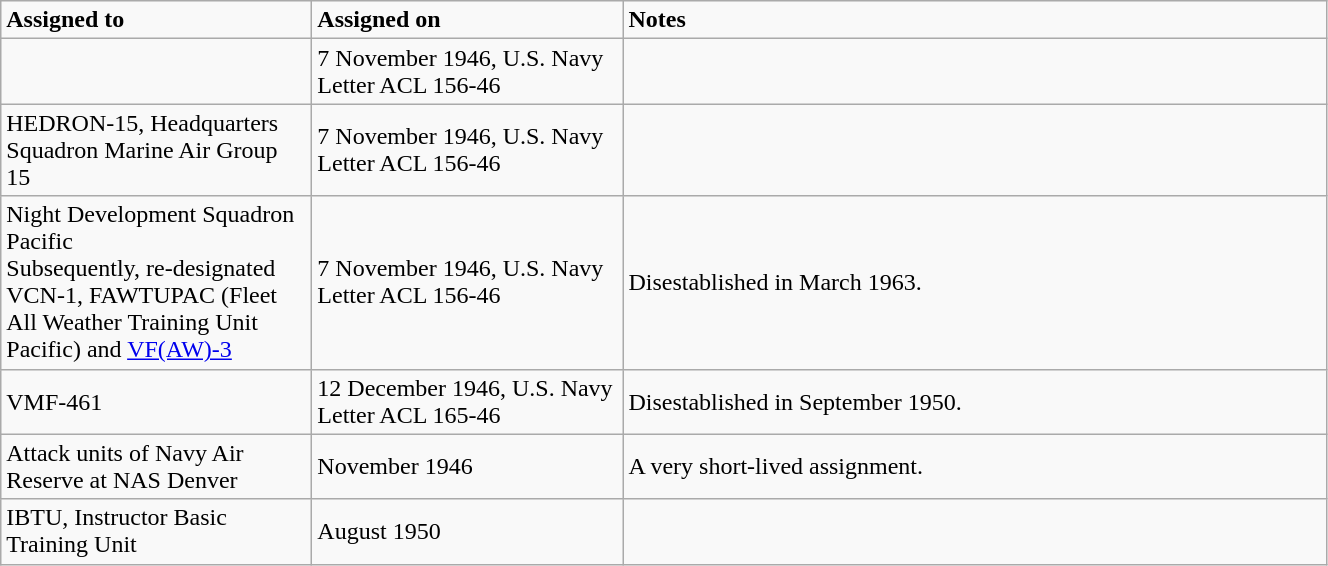<table class="wikitable" style="width: 70%;">
<tr>
<td style="width: 200px;"><strong>Assigned to</strong></td>
<td style="width: 200px;"><strong>Assigned on</strong></td>
<td><strong>Notes</strong></td>
</tr>
<tr>
<td></td>
<td>7 November 1946, U.S. Navy Letter ACL 156-46</td>
<td></td>
</tr>
<tr>
<td>HEDRON-15, Headquarters Squadron Marine Air Group 15</td>
<td>7 November 1946, U.S. Navy Letter ACL 156-46</td>
<td></td>
</tr>
<tr>
<td>Night Development Squadron Pacific<br>Subsequently, re-designated VCN-1, FAWTUPAC (Fleet All Weather Training Unit Pacific) and <a href='#'>VF(AW)-3</a></td>
<td>7 November 1946, U.S. Navy Letter ACL 156-46</td>
<td>Disestablished in March 1963.</td>
</tr>
<tr>
<td>VMF-461</td>
<td>12 December 1946, U.S. Navy Letter ACL 165-46</td>
<td>Disestablished in September 1950.</td>
</tr>
<tr>
<td>Attack units of Navy Air Reserve at NAS Denver</td>
<td>November 1946</td>
<td>A very short-lived assignment.</td>
</tr>
<tr>
<td>IBTU, Instructor Basic Training Unit</td>
<td>August 1950</td>
<td></td>
</tr>
</table>
